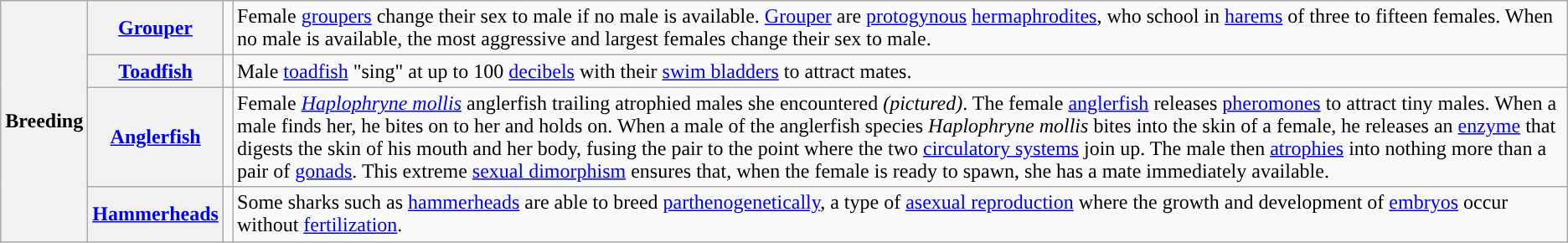<table class="wikitable">
<tr>
<th rowspan=8 width=50px style="background:">Breeding</th>
<th><a href='#'>Grouper</a></th>
<td align=center></td>
<td>Female <a href='#'>groupers</a> change their sex to male if no male is available. <a href='#'>Grouper</a> are <a href='#'>protogynous</a> <a href='#'>hermaphrodites</a>, who school in <a href='#'>harems</a> of three to fifteen females. When no male is available, the most aggressive and largest females change their sex to male.</td>
</tr>
<tr>
<th><a href='#'>Toadfish</a></th>
<td align=center></td>
<td>Male <a href='#'>toadfish</a> "sing" at up to 100 <a href='#'>decibels</a> with their <a href='#'>swim bladders</a> to attract mates.</td>
</tr>
<tr>
<th><a href='#'>Anglerfish</a></th>
<td align=center></td>
<td>Female <em><a href='#'>Haplophryne mollis</a></em> anglerfish trailing atrophied males she encountered <em>(pictured)</em>. The female <a href='#'>anglerfish</a> releases <a href='#'>pheromones</a> to attract tiny males. When a male finds her, he bites on to her and holds on. When a male of the anglerfish species <em>Haplophryne mollis</em> bites into the skin of a female, he releases an <a href='#'>enzyme</a> that digests the skin of his mouth and her body, fusing the pair to the point where the two <a href='#'>circulatory systems</a> join up. The male then <a href='#'>atrophies</a> into nothing more than a pair of <a href='#'>gonads</a>. This extreme <a href='#'>sexual dimorphism</a> ensures that, when the female is ready to spawn, she has a mate immediately available.</td>
</tr>
<tr>
<th><a href='#'>Hammerheads</a></th>
<td align=center></td>
<td>Some sharks such as <a href='#'>hammerheads</a> are able to breed <a href='#'>parthenogenetically</a>, a type of <a href='#'>asexual reproduction</a> where the growth and development of <a href='#'>embryos</a> occur without <a href='#'>fertilization</a>.</td>
</tr>
</table>
